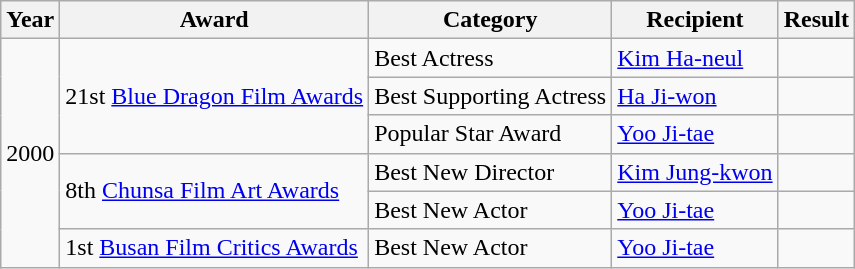<table class="wikitable">
<tr>
<th>Year</th>
<th>Award</th>
<th>Category</th>
<th>Recipient</th>
<th>Result</th>
</tr>
<tr>
<td rowspan=6>2000</td>
<td rowspan=3>21st <a href='#'>Blue Dragon Film Awards</a></td>
<td>Best Actress</td>
<td><a href='#'>Kim Ha-neul</a></td>
<td></td>
</tr>
<tr>
<td>Best Supporting Actress</td>
<td><a href='#'>Ha Ji-won</a></td>
<td></td>
</tr>
<tr>
<td>Popular Star Award</td>
<td><a href='#'>Yoo Ji-tae</a></td>
<td></td>
</tr>
<tr>
<td rowspan=2>8th <a href='#'>Chunsa Film Art Awards</a></td>
<td>Best New Director</td>
<td><a href='#'>Kim Jung-kwon</a></td>
<td></td>
</tr>
<tr>
<td>Best New Actor</td>
<td><a href='#'>Yoo Ji-tae</a></td>
<td></td>
</tr>
<tr>
<td>1st <a href='#'>Busan Film Critics Awards</a></td>
<td>Best New Actor</td>
<td><a href='#'>Yoo Ji-tae</a></td>
<td></td>
</tr>
</table>
